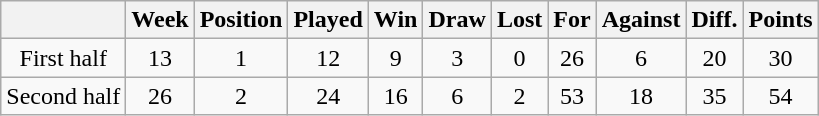<table class="wikitable" style="text-align: center;">
<tr>
<th></th>
<th>Week</th>
<th>Position</th>
<th>Played</th>
<th>Win</th>
<th>Draw</th>
<th>Lost</th>
<th>For</th>
<th>Against</th>
<th>Diff.</th>
<th>Points</th>
</tr>
<tr>
<td>First half</td>
<td>13</td>
<td>1</td>
<td>12</td>
<td>9</td>
<td>3</td>
<td>0</td>
<td>26</td>
<td>6</td>
<td>20</td>
<td>30</td>
</tr>
<tr>
<td>Second half</td>
<td>26</td>
<td>2</td>
<td>24</td>
<td>16</td>
<td>6</td>
<td>2</td>
<td>53</td>
<td>18</td>
<td>35</td>
<td>54</td>
</tr>
</table>
